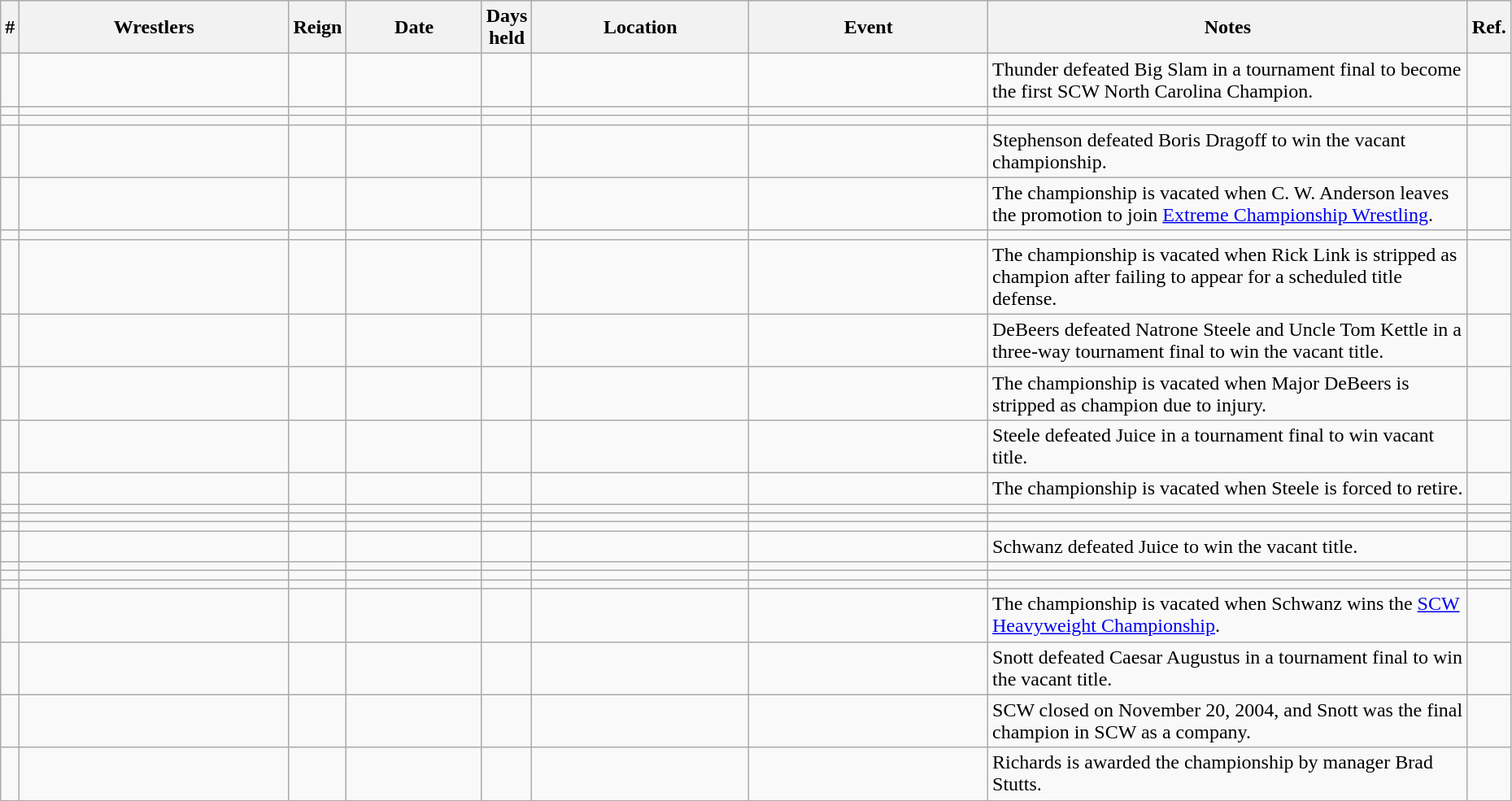<table class="wikitable sortable" width=98% style="text-align:center;">
<tr>
<th width=0%>#</th>
<th width=20%>Wrestlers</th>
<th width=0%>Reign</th>
<th width=10%>Date</th>
<th width=0%>Days<br>held</th>
<th width=16%>Location</th>
<th width=18%>Event</th>
<th width=60% class="unsortable">Notes</th>
<th width=0% class="unsortable">Ref.</th>
</tr>
<tr>
<td></td>
<td></td>
<td></td>
<td></td>
<td></td>
<td></td>
<td></td>
<td align="left">Thunder defeated Big Slam in a tournament final to become the first SCW North Carolina Champion.</td>
<td align="left"></td>
</tr>
<tr>
<td></td>
<td></td>
<td></td>
<td></td>
<td></td>
<td></td>
<td></td>
<td align="left"></td>
<td align="left"></td>
</tr>
<tr>
<td></td>
<td></td>
<td></td>
<td></td>
<td></td>
<td></td>
<td></td>
<td align="left"></td>
<td align="left"></td>
</tr>
<tr>
<td></td>
<td></td>
<td></td>
<td></td>
<td></td>
<td></td>
<td></td>
<td align="left">Stephenson defeated Boris Dragoff to win the vacant championship.</td>
<td align="left"></td>
</tr>
<tr>
<td></td>
<td></td>
<td></td>
<td></td>
<td></td>
<td></td>
<td></td>
<td align="left">The championship is vacated when C. W. Anderson leaves the promotion to join <a href='#'>Extreme Championship Wrestling</a>.</td>
<td align="left"></td>
</tr>
<tr>
<td></td>
<td></td>
<td></td>
<td></td>
<td></td>
<td></td>
<td></td>
<td align="left"></td>
<td align="left"></td>
</tr>
<tr>
<td></td>
<td></td>
<td></td>
<td></td>
<td></td>
<td></td>
<td></td>
<td align="left">The championship is vacated when Rick Link is stripped as champion after failing to appear for a scheduled title defense.</td>
<td align="left"></td>
</tr>
<tr>
<td></td>
<td></td>
<td></td>
<td></td>
<td></td>
<td></td>
<td></td>
<td align="left">DeBeers defeated Natrone Steele and Uncle Tom Kettle in a three-way tournament final to win the vacant title.</td>
<td align="left"></td>
</tr>
<tr>
<td></td>
<td></td>
<td></td>
<td></td>
<td></td>
<td></td>
<td></td>
<td align="left">The championship is vacated when Major DeBeers is stripped as champion due to injury.</td>
<td align="left"></td>
</tr>
<tr>
<td></td>
<td></td>
<td></td>
<td></td>
<td></td>
<td></td>
<td></td>
<td align="left">Steele defeated Juice in a tournament final to win vacant title.</td>
<td align="left"></td>
</tr>
<tr>
<td></td>
<td></td>
<td></td>
<td></td>
<td></td>
<td></td>
<td></td>
<td align="left">The championship is vacated when Steele is forced to retire.</td>
<td align="left"></td>
</tr>
<tr>
<td></td>
<td></td>
<td></td>
<td></td>
<td></td>
<td></td>
<td></td>
<td align="left"></td>
<td align="left"></td>
</tr>
<tr>
<td></td>
<td></td>
<td></td>
<td></td>
<td></td>
<td></td>
<td></td>
<td align="left"></td>
<td align="left"></td>
</tr>
<tr>
<td></td>
<td></td>
<td></td>
<td></td>
<td></td>
<td></td>
<td></td>
<td align="left"></td>
<td align="left"></td>
</tr>
<tr>
<td></td>
<td></td>
<td></td>
<td></td>
<td></td>
<td></td>
<td></td>
<td align="left">Schwanz defeated Juice to win the vacant title.</td>
<td align="left"></td>
</tr>
<tr>
<td></td>
<td></td>
<td></td>
<td></td>
<td></td>
<td></td>
<td></td>
<td align="left"></td>
<td align="left"></td>
</tr>
<tr>
<td></td>
<td></td>
<td></td>
<td></td>
<td></td>
<td></td>
<td></td>
<td align="left"></td>
<td align="left"></td>
</tr>
<tr>
<td></td>
<td></td>
<td></td>
<td></td>
<td></td>
<td></td>
<td></td>
<td align="left"></td>
<td align="left"></td>
</tr>
<tr>
<td></td>
<td></td>
<td></td>
<td></td>
<td></td>
<td></td>
<td></td>
<td align="left">The championship is vacated when Schwanz wins the <a href='#'>SCW Heavyweight Championship</a>.</td>
<td align="left"></td>
</tr>
<tr>
<td></td>
<td></td>
<td></td>
<td></td>
<td></td>
<td></td>
<td></td>
<td align="left">Snott defeated Caesar Augustus in a tournament final to win the vacant title.</td>
<td align="left"></td>
</tr>
<tr>
<td></td>
<td></td>
<td></td>
<td></td>
<td></td>
<td></td>
<td></td>
<td align="left">SCW closed on November 20, 2004, and Snott was the final champion in SCW as a company.</td>
<td align="left"></td>
</tr>
<tr>
<td></td>
<td></td>
<td></td>
<td></td>
<td></td>
<td></td>
<td></td>
<td align="left">Richards is awarded the championship by manager Brad Stutts.</td>
</tr>
</table>
